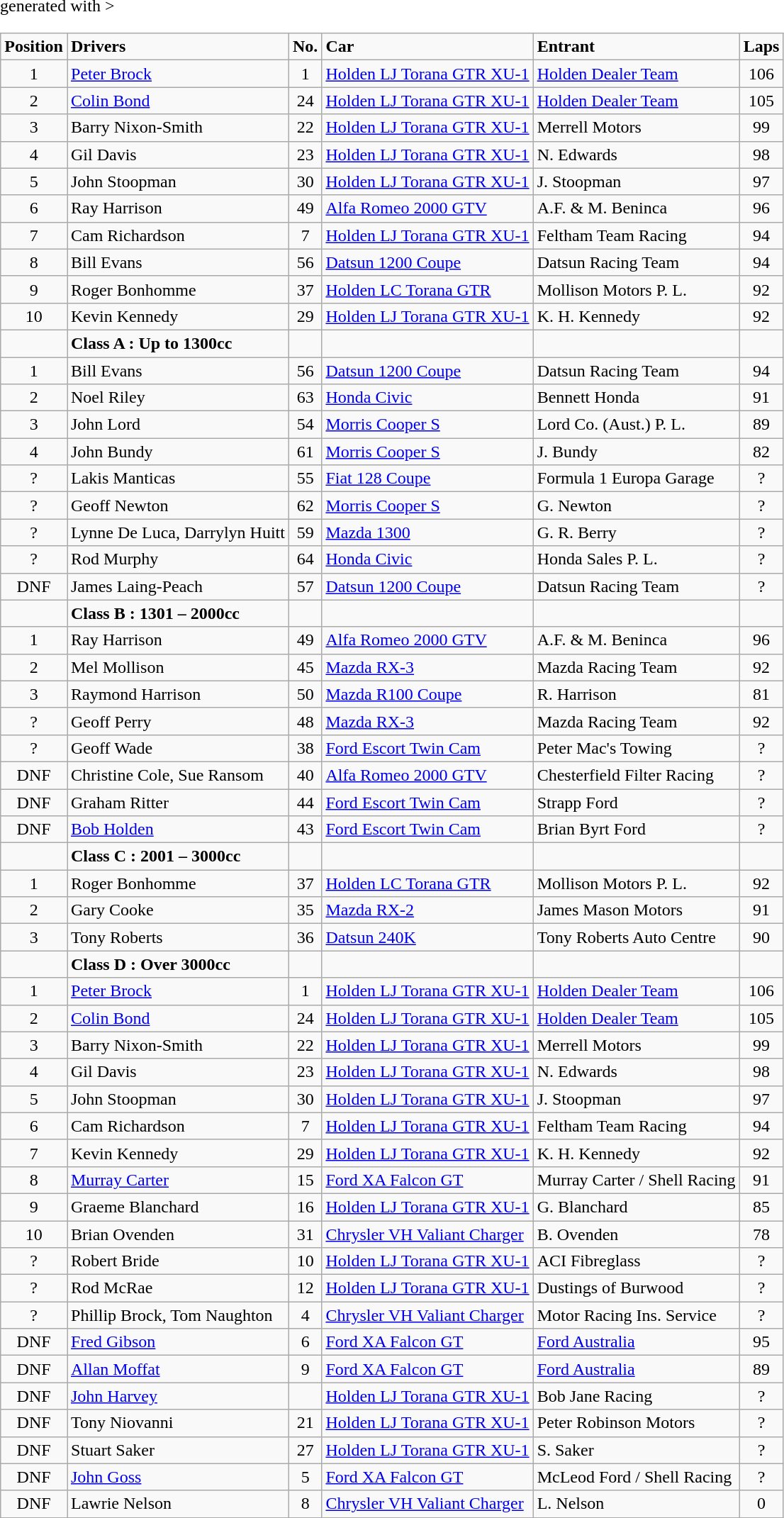<table class="wikitable" <hiddentext>generated with >
<tr style="font-weight:bold">
<td align="center">Position</td>
<td>Drivers</td>
<td align="center">No.</td>
<td valign="bottom">Car </td>
<td>Entrant</td>
<td align="center">Laps</td>
</tr>
<tr>
<td align="center">1</td>
<td><a href='#'>Peter Brock</a></td>
<td align="center">1</td>
<td><a href='#'>Holden LJ Torana GTR XU-1</a></td>
<td><a href='#'>Holden Dealer Team</a></td>
<td align="center">106</td>
</tr>
<tr>
<td align="center">2</td>
<td><a href='#'>Colin Bond</a></td>
<td align="center">24</td>
<td><a href='#'>Holden LJ Torana GTR XU-1</a></td>
<td><a href='#'>Holden Dealer Team</a></td>
<td align="center">105</td>
</tr>
<tr>
<td align="center">3</td>
<td>Barry Nixon-Smith</td>
<td align="center">22</td>
<td><a href='#'>Holden LJ Torana GTR XU-1</a></td>
<td>Merrell Motors</td>
<td align="center">99</td>
</tr>
<tr>
<td align="center">4</td>
<td>Gil Davis</td>
<td align="center">23</td>
<td><a href='#'>Holden LJ Torana GTR XU-1</a></td>
<td>N. Edwards</td>
<td align="center">98</td>
</tr>
<tr>
<td align="center">5</td>
<td>John Stoopman</td>
<td align="center">30</td>
<td><a href='#'>Holden LJ Torana GTR XU-1</a></td>
<td>J. Stoopman</td>
<td align="center">97</td>
</tr>
<tr>
<td align="center">6</td>
<td>Ray Harrison</td>
<td align="center">49</td>
<td><a href='#'>Alfa Romeo 2000 GTV</a></td>
<td>A.F. & M. Beninca</td>
<td align="center">96</td>
</tr>
<tr>
<td align="center">7</td>
<td>Cam Richardson</td>
<td align="center">7</td>
<td><a href='#'>Holden LJ Torana GTR XU-1</a></td>
<td>Feltham Team Racing</td>
<td align="center">94</td>
</tr>
<tr>
<td align="center">8</td>
<td>Bill Evans</td>
<td align="center">56</td>
<td><a href='#'>Datsun 1200 Coupe</a></td>
<td>Datsun Racing Team</td>
<td align="center">94</td>
</tr>
<tr>
<td align="center">9</td>
<td>Roger Bonhomme</td>
<td align="center">37</td>
<td><a href='#'>Holden LC Torana GTR</a></td>
<td>Mollison Motors P. L.</td>
<td align="center">92</td>
</tr>
<tr>
<td align="center">10</td>
<td>Kevin Kennedy</td>
<td align="center">29</td>
<td><a href='#'>Holden LJ Torana GTR XU-1</a></td>
<td>K. H. Kennedy</td>
<td align="center">92</td>
</tr>
<tr>
<td align="center"></td>
<td style="font-weight:bold">Class A : Up to 1300cc</td>
<td align="center"></td>
<td></td>
<td></td>
<td align="center"></td>
</tr>
<tr>
<td align="center">1</td>
<td>Bill Evans</td>
<td align="center">56</td>
<td><a href='#'>Datsun 1200 Coupe</a></td>
<td>Datsun Racing Team</td>
<td align="center">94</td>
</tr>
<tr>
<td align="center">2</td>
<td>Noel Riley</td>
<td align="center">63</td>
<td><a href='#'>Honda Civic</a></td>
<td>Bennett Honda</td>
<td align="center">91</td>
</tr>
<tr>
<td align="center">3</td>
<td>John Lord</td>
<td align="center">54</td>
<td><a href='#'>Morris Cooper S</a></td>
<td>Lord Co. (Aust.) P. L.</td>
<td align="center">89</td>
</tr>
<tr>
<td align="center">4</td>
<td>John Bundy</td>
<td align="center">61</td>
<td><a href='#'>Morris Cooper S</a></td>
<td>J. Bundy</td>
<td align="center">82</td>
</tr>
<tr>
<td align="center">?</td>
<td>Lakis Manticas</td>
<td align="center">55</td>
<td><a href='#'>Fiat 128 Coupe</a></td>
<td>Formula 1 Europa Garage</td>
<td align="center">?</td>
</tr>
<tr>
<td align="center">?</td>
<td>Geoff Newton</td>
<td align="center">62</td>
<td><a href='#'>Morris Cooper S</a></td>
<td>G. Newton</td>
<td align="center">?</td>
</tr>
<tr>
<td align="center">?</td>
<td>Lynne De Luca, Darrylyn Huitt</td>
<td align="center">59</td>
<td><a href='#'>Mazda 1300</a></td>
<td>G. R. Berry</td>
<td align="center">?</td>
</tr>
<tr>
<td align="center">?</td>
<td>Rod Murphy</td>
<td align="center">64</td>
<td><a href='#'>Honda Civic</a></td>
<td>Honda Sales P. L.</td>
<td align="center">?</td>
</tr>
<tr>
<td align="center">DNF</td>
<td>James Laing-Peach</td>
<td align="center">57</td>
<td><a href='#'>Datsun 1200 Coupe</a></td>
<td>Datsun Racing Team</td>
<td align="center">?</td>
</tr>
<tr>
<td align="center"></td>
<td style="font-weight:bold">Class B : 1301 – 2000cc</td>
<td align="center"></td>
<td></td>
<td></td>
<td align="center"></td>
</tr>
<tr>
<td align="center">1</td>
<td>Ray Harrison</td>
<td align="center">49</td>
<td><a href='#'>Alfa Romeo 2000 GTV</a></td>
<td>A.F. & M. Beninca</td>
<td align="center">96</td>
</tr>
<tr>
<td align="center">2</td>
<td>Mel Mollison</td>
<td align="center">45</td>
<td><a href='#'>Mazda RX-3</a></td>
<td>Mazda Racing Team</td>
<td align="center">92</td>
</tr>
<tr>
<td align="center">3</td>
<td>Raymond Harrison</td>
<td align="center">50</td>
<td><a href='#'>Mazda R100 Coupe</a></td>
<td>R. Harrison</td>
<td align="center">81</td>
</tr>
<tr>
<td align="center">?</td>
<td>Geoff Perry</td>
<td align="center">48</td>
<td><a href='#'>Mazda RX-3</a></td>
<td>Mazda Racing Team</td>
<td align="center">92</td>
</tr>
<tr>
<td align="center">?</td>
<td>Geoff Wade</td>
<td align="center">38</td>
<td><a href='#'>Ford Escort Twin Cam</a></td>
<td>Peter Mac's Towing</td>
<td align="center">?</td>
</tr>
<tr>
<td align="center">DNF</td>
<td>Christine Cole, Sue Ransom</td>
<td align="center">40</td>
<td><a href='#'>Alfa Romeo 2000 GTV</a></td>
<td>Chesterfield Filter Racing</td>
<td align="center">?</td>
</tr>
<tr>
<td align="center">DNF</td>
<td>Graham Ritter</td>
<td align="center">44</td>
<td><a href='#'>Ford Escort Twin Cam</a></td>
<td>Strapp Ford</td>
<td align="center">?</td>
</tr>
<tr>
<td align="center">DNF</td>
<td><a href='#'>Bob Holden</a></td>
<td align="center">43</td>
<td><a href='#'>Ford Escort Twin Cam</a></td>
<td>Brian Byrt Ford</td>
<td align="center">?</td>
</tr>
<tr>
<td align="center"></td>
<td style="font-weight:bold">Class C : 2001 – 3000cc</td>
<td align="center"></td>
<td></td>
<td></td>
<td align="center"></td>
</tr>
<tr>
<td align="center">1</td>
<td>Roger Bonhomme</td>
<td align="center">37</td>
<td><a href='#'>Holden LC Torana GTR</a></td>
<td>Mollison Motors P. L.</td>
<td align="center">92</td>
</tr>
<tr>
<td align="center">2</td>
<td>Gary Cooke</td>
<td align="center">35</td>
<td><a href='#'>Mazda RX-2</a></td>
<td>James Mason Motors</td>
<td align="center">91</td>
</tr>
<tr>
<td align="center">3</td>
<td>Tony Roberts</td>
<td align="center">36</td>
<td><a href='#'>Datsun 240K</a></td>
<td>Tony Roberts Auto Centre</td>
<td align="center">90</td>
</tr>
<tr>
<td align="center"></td>
<td style="font-weight:bold">Class D : Over 3000cc</td>
<td align="center"></td>
<td></td>
<td></td>
<td align="center"></td>
</tr>
<tr>
<td align="center">1</td>
<td><a href='#'>Peter Brock</a></td>
<td align="center">1</td>
<td><a href='#'>Holden LJ Torana GTR XU-1</a></td>
<td><a href='#'>Holden Dealer Team</a></td>
<td align="center">106</td>
</tr>
<tr>
<td align="center">2</td>
<td><a href='#'>Colin Bond</a></td>
<td align="center">24</td>
<td><a href='#'>Holden LJ Torana GTR XU-1</a></td>
<td><a href='#'>Holden Dealer Team</a></td>
<td align="center">105</td>
</tr>
<tr>
<td align="center">3</td>
<td>Barry Nixon-Smith</td>
<td align="center">22</td>
<td><a href='#'>Holden LJ Torana GTR XU-1</a></td>
<td>Merrell Motors</td>
<td align="center">99</td>
</tr>
<tr>
<td align="center">4</td>
<td>Gil Davis</td>
<td align="center">23</td>
<td><a href='#'>Holden LJ Torana GTR XU-1</a></td>
<td>N. Edwards</td>
<td align="center">98</td>
</tr>
<tr>
<td align="center">5</td>
<td>John Stoopman</td>
<td align="center">30</td>
<td><a href='#'>Holden LJ Torana GTR XU-1</a></td>
<td>J. Stoopman</td>
<td align="center">97</td>
</tr>
<tr>
<td align="center">6</td>
<td>Cam Richardson</td>
<td align="center">7</td>
<td><a href='#'>Holden LJ Torana GTR XU-1</a></td>
<td>Feltham Team Racing</td>
<td align="center">94</td>
</tr>
<tr>
<td align="center">7</td>
<td>Kevin Kennedy</td>
<td align="center">29</td>
<td><a href='#'>Holden LJ Torana GTR XU-1</a></td>
<td>K. H. Kennedy</td>
<td align="center">92</td>
</tr>
<tr>
<td align="center">8</td>
<td><a href='#'>Murray Carter</a></td>
<td align="center">15</td>
<td><a href='#'>Ford XA Falcon GT</a></td>
<td>Murray Carter / Shell Racing</td>
<td align="center">91</td>
</tr>
<tr>
<td align="center">9</td>
<td>Graeme Blanchard</td>
<td align="center">16</td>
<td><a href='#'>Holden LJ Torana GTR XU-1</a></td>
<td>G. Blanchard</td>
<td align="center">85</td>
</tr>
<tr>
<td align="center">10</td>
<td>Brian Ovenden</td>
<td align="center">31</td>
<td><a href='#'>Chrysler VH Valiant Charger</a></td>
<td>B. Ovenden</td>
<td align="center">78</td>
</tr>
<tr>
<td align="center">?</td>
<td>Robert Bride</td>
<td align="center">10</td>
<td><a href='#'>Holden LJ Torana GTR XU-1</a></td>
<td>ACI Fibreglass</td>
<td align="center">?</td>
</tr>
<tr>
<td align="center">?</td>
<td>Rod McRae</td>
<td align="center">12</td>
<td><a href='#'>Holden LJ Torana GTR XU-1</a></td>
<td>Dustings of Burwood</td>
<td align="center">?</td>
</tr>
<tr>
<td align="center">?</td>
<td>Phillip Brock, Tom Naughton</td>
<td align="center">4</td>
<td><a href='#'>Chrysler VH Valiant Charger</a></td>
<td>Motor Racing Ins. Service</td>
<td align="center">?</td>
</tr>
<tr>
<td align="center">DNF</td>
<td><a href='#'>Fred Gibson</a></td>
<td align="center">6</td>
<td><a href='#'>Ford XA Falcon GT</a></td>
<td><a href='#'>Ford Australia</a></td>
<td align="center">95</td>
</tr>
<tr>
<td align="center">DNF</td>
<td><a href='#'>Allan Moffat</a></td>
<td align="center">9</td>
<td><a href='#'>Ford XA Falcon GT</a></td>
<td><a href='#'>Ford Australia</a></td>
<td align="center">89</td>
</tr>
<tr>
<td align="center">DNF</td>
<td><a href='#'>John Harvey</a></td>
<td align="center"></td>
<td><a href='#'>Holden LJ Torana GTR XU-1</a></td>
<td>Bob Jane Racing</td>
<td align="center">?</td>
</tr>
<tr>
<td align="center">DNF</td>
<td>Tony Niovanni</td>
<td align="center">21</td>
<td><a href='#'>Holden LJ Torana GTR XU-1</a></td>
<td>Peter Robinson Motors</td>
<td align="center">?</td>
</tr>
<tr>
<td align="center">DNF</td>
<td>Stuart Saker</td>
<td align="center">27</td>
<td><a href='#'>Holden LJ Torana GTR XU-1</a></td>
<td>S. Saker</td>
<td align="center">?</td>
</tr>
<tr>
<td align="center">DNF</td>
<td><a href='#'>John Goss</a></td>
<td align="center">5</td>
<td><a href='#'>Ford XA Falcon GT</a></td>
<td>McLeod Ford / Shell Racing</td>
<td align="center">?</td>
</tr>
<tr>
<td align="center">DNF</td>
<td>Lawrie Nelson</td>
<td align="center">8</td>
<td><a href='#'>Chrysler VH Valiant Charger</a></td>
<td>L. Nelson</td>
<td align="center">0</td>
</tr>
</table>
